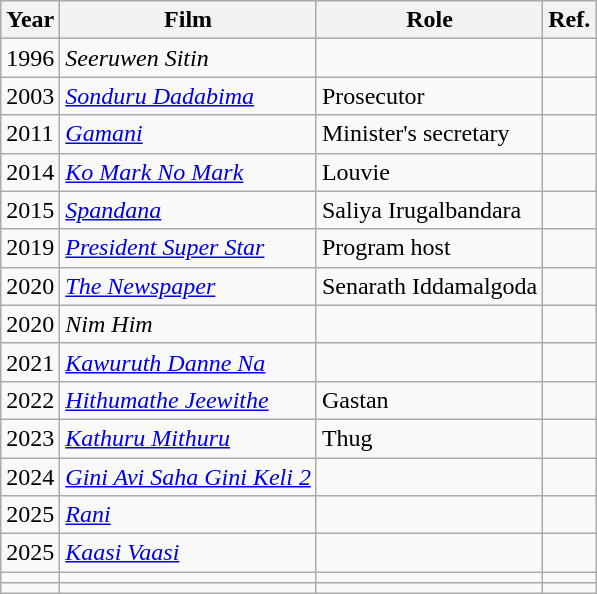<table class="wikitable">
<tr>
<th>Year</th>
<th>Film</th>
<th>Role</th>
<th>Ref.</th>
</tr>
<tr>
<td>1996</td>
<td><em>Seeruwen Sitin</em></td>
<td></td>
<td></td>
</tr>
<tr>
<td>2003</td>
<td><em><a href='#'>Sonduru Dadabima</a></em></td>
<td>Prosecutor</td>
<td></td>
</tr>
<tr>
<td>2011</td>
<td><em><a href='#'>Gamani</a></em></td>
<td>Minister's secretary</td>
<td></td>
</tr>
<tr>
<td>2014</td>
<td><em><a href='#'>Ko Mark No Mark</a></em></td>
<td>Louvie</td>
<td></td>
</tr>
<tr>
<td>2015</td>
<td><em><a href='#'>Spandana</a></em></td>
<td>Saliya Irugalbandara</td>
<td></td>
</tr>
<tr>
<td>2019</td>
<td><em><a href='#'>President Super Star</a></em></td>
<td>Program host</td>
<td></td>
</tr>
<tr>
<td>2020</td>
<td><em><a href='#'>The Newspaper</a></em></td>
<td>Senarath Iddamalgoda</td>
<td></td>
</tr>
<tr>
<td>2020</td>
<td><em>Nim Him</em></td>
<td></td>
<td></td>
</tr>
<tr>
<td>2021</td>
<td><em><a href='#'>Kawuruth Danne Na</a></em></td>
<td></td>
<td></td>
</tr>
<tr>
<td>2022</td>
<td><em><a href='#'>Hithumathe Jeewithe</a></em></td>
<td>Gastan</td>
<td></td>
</tr>
<tr>
<td>2023</td>
<td><em><a href='#'>Kathuru Mithuru</a></em></td>
<td>Thug</td>
<td></td>
</tr>
<tr>
<td>2024</td>
<td><em><a href='#'>Gini Avi Saha Gini Keli 2</a></em></td>
<td></td>
<td></td>
</tr>
<tr>
<td>2025</td>
<td><em><a href='#'>Rani</a></em></td>
<td></td>
</tr>
<tr>
<td>2025</td>
<td><em><a href='#'>Kaasi Vaasi</a></em></td>
<td></td>
<td></td>
</tr>
<tr>
<td></td>
<td></td>
<td></td>
<td></td>
</tr>
<tr>
<td></td>
<td></td>
<td></td>
<td></td>
</tr>
</table>
